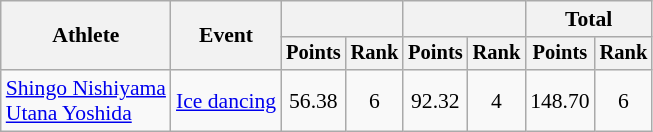<table class="wikitable" style="font-size:90%">
<tr>
<th rowspan="2">Athlete</th>
<th rowspan="2">Event</th>
<th colspan="2"></th>
<th colspan="2"></th>
<th colspan="2">Total</th>
</tr>
<tr style="font-size:95%">
<th>Points</th>
<th>Rank</th>
<th>Points</th>
<th>Rank</th>
<th>Points</th>
<th>Rank</th>
</tr>
<tr align=center>
<td align=left><a href='#'>Shingo Nishiyama</a><br><a href='#'>Utana Yoshida</a></td>
<td align=left><a href='#'>Ice dancing</a></td>
<td>56.38</td>
<td>6</td>
<td>92.32</td>
<td>4</td>
<td>148.70</td>
<td>6</td>
</tr>
</table>
